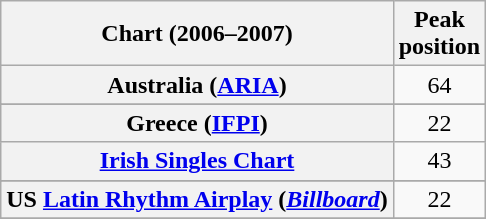<table class="wikitable sortable plainrowheaders">
<tr>
<th scope="col">Chart (2006–2007)</th>
<th scope="col">Peak<br>position</th>
</tr>
<tr>
<th scope="row">Australia (<a href='#'>ARIA</a>)</th>
<td align="center">64</td>
</tr>
<tr>
</tr>
<tr>
</tr>
<tr>
</tr>
<tr>
<th scope="row">Greece (<a href='#'>IFPI</a>)</th>
<td align="center">22</td>
</tr>
<tr>
<th scope="row"><a href='#'>Irish Singles Chart</a></th>
<td align="center">43</td>
</tr>
<tr>
</tr>
<tr>
</tr>
<tr>
</tr>
<tr>
</tr>
<tr>
</tr>
<tr>
</tr>
<tr>
</tr>
<tr>
</tr>
<tr>
</tr>
<tr>
<th scope="row">US <a href='#'>Latin Rhythm Airplay</a> (<a href='#'><em>Billboard</em></a>)</th>
<td style="text-align:center;">22</td>
</tr>
<tr>
</tr>
</table>
